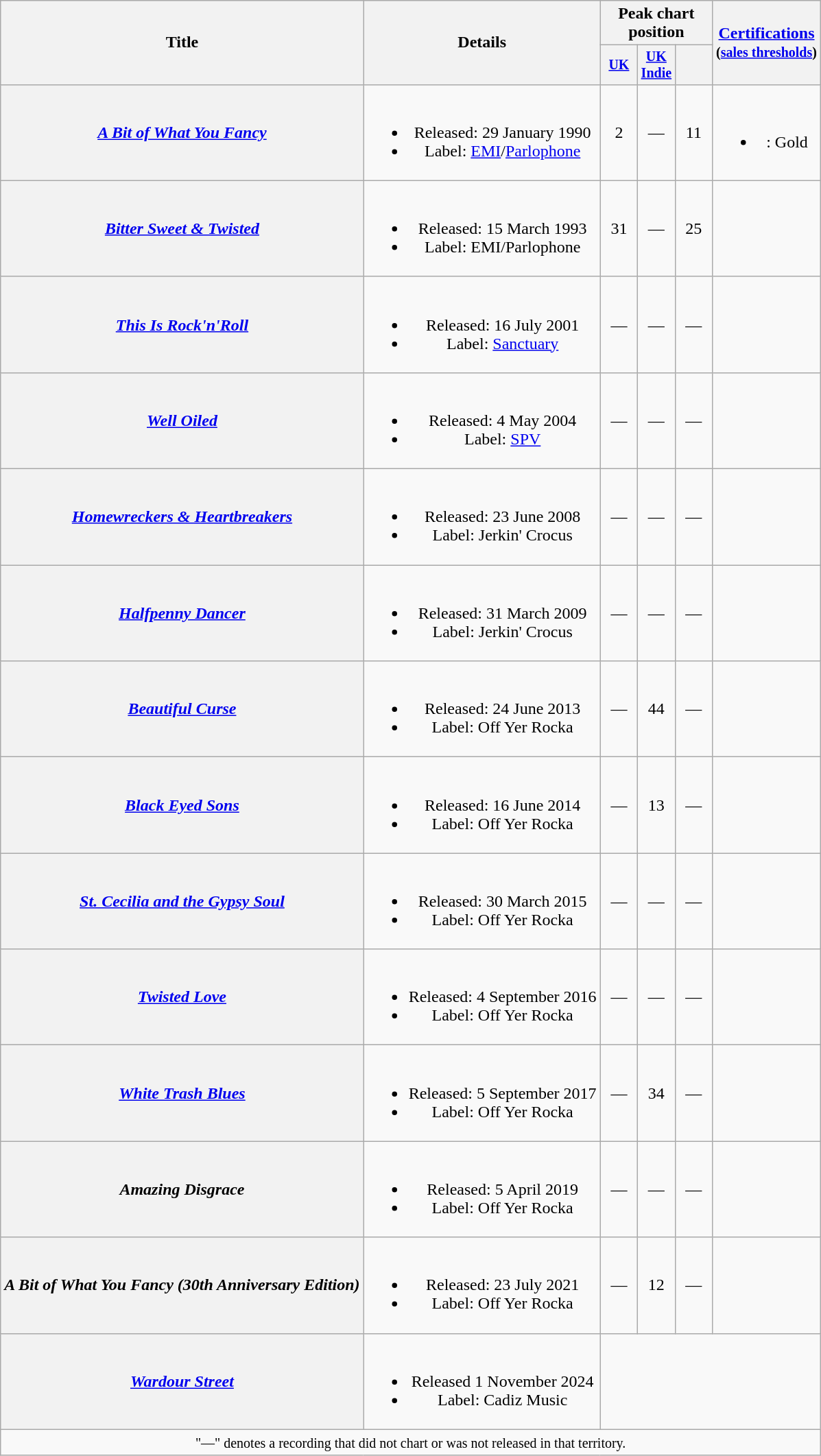<table class="wikitable plainrowheaders" style="text-align:center">
<tr>
<th scope="col" rowspan="2">Title</th>
<th scope="col" rowspan="2">Details</th>
<th scope="col" colspan="3">Peak chart position</th>
<th scope="col" rowspan="2"><a href='#'>Certifications</a><br><small>(<a href='#'>sales thresholds</a>)</small></th>
</tr>
<tr style="font-size:smaller">
<th scope="col" width="30"><a href='#'>UK</a><br></th>
<th scope="col" width="30"><a href='#'>UK Indie</a><br></th>
<th scope="col" width="30"><a href='#'></a><br></th>
</tr>
<tr>
<th scope="row"><em><a href='#'>A Bit of What You Fancy</a></em></th>
<td><br><ul><li>Released: 29 January 1990</li><li>Label: <a href='#'>EMI</a>/<a href='#'>Parlophone</a></li></ul></td>
<td>2</td>
<td>—</td>
<td>11</td>
<td><br><ul><li><a href='#'></a>: Gold</li></ul></td>
</tr>
<tr>
<th scope="row"><em><a href='#'>Bitter Sweet & Twisted</a></em></th>
<td><br><ul><li>Released: 15 March 1993</li><li>Label: EMI/Parlophone</li></ul></td>
<td>31</td>
<td>—</td>
<td>25</td>
<td></td>
</tr>
<tr>
<th scope="row"><em><a href='#'>This Is Rock'n'Roll</a></em></th>
<td><br><ul><li>Released: 16 July 2001</li><li>Label: <a href='#'>Sanctuary</a></li></ul></td>
<td>—</td>
<td>—</td>
<td>—</td>
<td></td>
</tr>
<tr>
<th scope="row"><em><a href='#'>Well Oiled</a></em></th>
<td><br><ul><li>Released: 4 May 2004</li><li>Label: <a href='#'>SPV</a></li></ul></td>
<td>—</td>
<td>—</td>
<td>—</td>
<td></td>
</tr>
<tr>
<th scope="row"><em><a href='#'>Homewreckers & Heartbreakers</a></em></th>
<td><br><ul><li>Released: 23 June 2008</li><li>Label: Jerkin' Crocus</li></ul></td>
<td>—</td>
<td>—</td>
<td>—</td>
<td></td>
</tr>
<tr>
<th scope="row"><em><a href='#'>Halfpenny Dancer</a></em></th>
<td><br><ul><li>Released: 31 March 2009</li><li>Label: Jerkin' Crocus</li></ul></td>
<td>—</td>
<td>—</td>
<td>—</td>
<td></td>
</tr>
<tr>
<th scope="row"><em><a href='#'>Beautiful Curse</a></em></th>
<td><br><ul><li>Released: 24 June 2013</li><li>Label: Off Yer Rocka</li></ul></td>
<td>—</td>
<td>44</td>
<td>—</td>
<td></td>
</tr>
<tr>
<th scope="row"><em><a href='#'>Black Eyed Sons</a></em></th>
<td><br><ul><li>Released: 16 June 2014</li><li>Label: Off Yer Rocka</li></ul></td>
<td>—</td>
<td>13</td>
<td>—</td>
<td></td>
</tr>
<tr>
<th scope="row"><em><a href='#'>St. Cecilia and the Gypsy Soul</a></em></th>
<td><br><ul><li>Released: 30 March 2015</li><li>Label: Off Yer Rocka</li></ul></td>
<td>—</td>
<td>—</td>
<td>—</td>
<td></td>
</tr>
<tr>
<th scope="row"><em><a href='#'>Twisted Love</a></em></th>
<td><br><ul><li>Released: 4 September 2016</li><li>Label: Off Yer Rocka</li></ul></td>
<td>—</td>
<td>—</td>
<td>—</td>
<td></td>
</tr>
<tr>
<th scope="row"><em><a href='#'>White Trash Blues</a></em></th>
<td><br><ul><li>Released: 5 September 2017</li><li>Label: Off Yer Rocka</li></ul></td>
<td>—</td>
<td>34</td>
<td>—</td>
<td></td>
</tr>
<tr>
<th scope="row"><em>Amazing Disgrace</em></th>
<td><br><ul><li>Released: 5 April 2019</li><li>Label: Off Yer Rocka</li></ul></td>
<td>—</td>
<td>—</td>
<td>—</td>
<td></td>
</tr>
<tr>
<th scope="row"><em>A Bit of What You Fancy (30th Anniversary Edition)</em></th>
<td><br><ul><li>Released: 23 July 2021</li><li>Label: Off Yer Rocka</li></ul></td>
<td>—</td>
<td>12</td>
<td>—</td>
<td></td>
</tr>
<tr>
<th scope="row"><em><a href='#'>Wardour Street</a></em></th>
<td><br><ul><li>Released 1 November 2024</li><li>Label: Cadiz Music</li></ul></td>
</tr>
<tr>
<td align="center" colspan="6"><small>"—" denotes a recording that did not chart or was not released in that territory.</small></td>
</tr>
</table>
